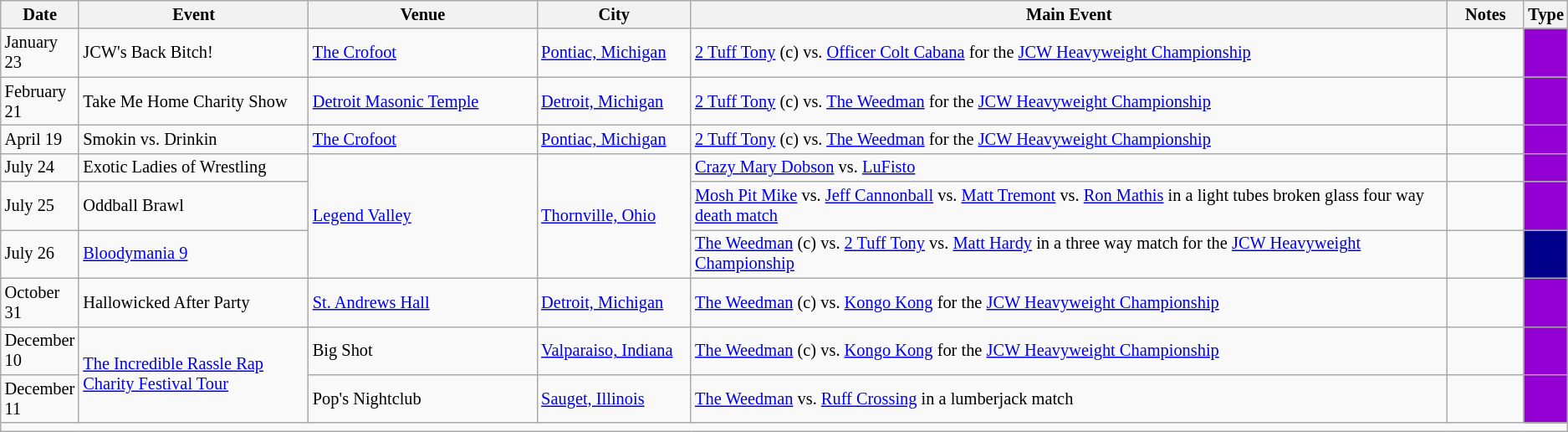<table class="sortable wikitable succession-box" style="font-size:85%;">
<tr>
<th scope="col" style="width:5%;">Date</th>
<th scope="col" style="width:15%;">Event</th>
<th scope="col" style="width:15%;">Venue</th>
<th scope="col" style="width:10%;">City</th>
<th scope="col" style="width:50%;">Main Event</th>
<th scope="col" style="width:10%;">Notes</th>
<th scope="col" style="width:1%;">Type</th>
</tr>
<tr>
<td>January 23</td>
<td>JCW's Back Bitch!</td>
<td><a href='#'>The Crofoot</a></td>
<td><a href='#'>Pontiac, Michigan</a></td>
<td><a href='#'>2 Tuff Tony</a> (c) vs. <a href='#'>Officer Colt Cabana</a> for the <a href='#'>JCW Heavyweight Championship</a></td>
<td></td>
<td style="background: darkviolet"></td>
</tr>
<tr>
<td>February 21</td>
<td>Take Me Home Charity Show</td>
<td><a href='#'>Detroit Masonic Temple</a></td>
<td><a href='#'>Detroit, Michigan</a></td>
<td><a href='#'>2 Tuff Tony</a> (c) vs. <a href='#'>The Weedman</a> for the <a href='#'>JCW Heavyweight Championship</a></td>
<td></td>
<td style="background: darkviolet"></td>
</tr>
<tr>
<td>April 19</td>
<td>Smokin vs. Drinkin</td>
<td><a href='#'>The Crofoot</a></td>
<td><a href='#'>Pontiac, Michigan</a></td>
<td><a href='#'>2 Tuff Tony</a> (c) vs. <a href='#'>The Weedman</a> for the <a href='#'>JCW Heavyweight Championship</a></td>
<td></td>
<td style="background: darkviolet"></td>
</tr>
<tr>
<td>July 24</td>
<td>Exotic Ladies of Wrestling</td>
<td rowspan=3><a href='#'>Legend Valley</a></td>
<td rowspan=3><a href='#'>Thornville, Ohio</a></td>
<td><a href='#'>Crazy Mary Dobson</a> vs. <a href='#'>LuFisto</a></td>
<td></td>
<td style="background: darkviolet"></td>
</tr>
<tr>
<td>July 25</td>
<td>Oddball Brawl</td>
<td><a href='#'>Mosh Pit Mike</a> vs. <a href='#'>Jeff Cannonball</a> vs. <a href='#'>Matt Tremont</a> vs. <a href='#'>Ron Mathis</a> in a light tubes broken glass four way <a href='#'>death match</a></td>
<td></td>
<td style="background: darkviolet"></td>
</tr>
<tr>
<td>July 26</td>
<td><a href='#'>Bloodymania 9</a></td>
<td><a href='#'>The Weedman</a> (c) vs. <a href='#'>2 Tuff Tony</a> vs. <a href='#'>Matt Hardy</a> in a three way match for the <a href='#'>JCW Heavyweight Championship</a></td>
<td></td>
<td style="background: darkblue"></td>
</tr>
<tr>
<td>October 31</td>
<td>Hallowicked After Party</td>
<td><a href='#'>St. Andrews Hall</a></td>
<td><a href='#'>Detroit, Michigan</a></td>
<td><a href='#'>The Weedman</a> (c) vs. <a href='#'>Kongo Kong</a> for the <a href='#'>JCW Heavyweight Championship</a></td>
<td></td>
<td style="background: darkviolet"></td>
</tr>
<tr>
<td>December 10</td>
<td rowspan=2><a href='#'>The Incredible Rassle Rap Charity Festival Tour</a></td>
<td>Big Shot</td>
<td><a href='#'>Valparaiso, Indiana</a></td>
<td><a href='#'>The Weedman</a> (c) vs. <a href='#'>Kongo Kong</a> for the <a href='#'>JCW Heavyweight Championship</a></td>
<td></td>
<td style="background: darkviolet"></td>
</tr>
<tr>
<td>December 11</td>
<td>Pop's Nightclub</td>
<td><a href='#'>Sauget, Illinois</a></td>
<td><a href='#'>The Weedman</a> vs. <a href='#'>Ruff Crossing</a> in a lumberjack match</td>
<td></td>
<td style="background: darkviolet"></td>
</tr>
<tr>
<td colspan="7"></td>
</tr>
</table>
